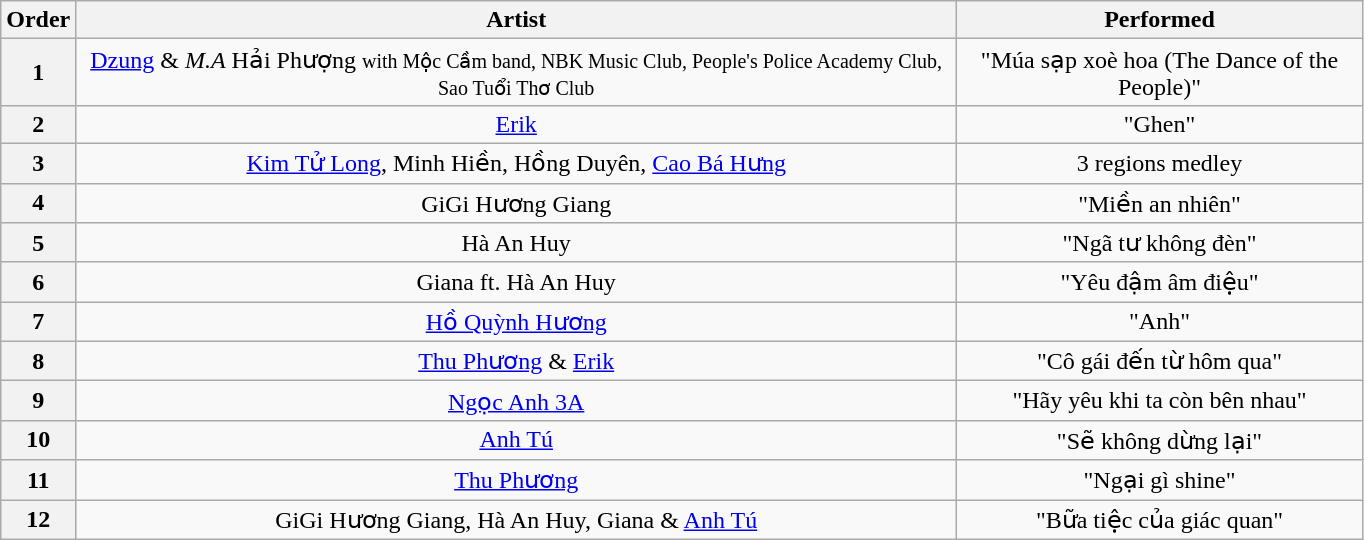<table class="wikitable" style="text-align:center; width:71.9%;">
<tr>
<th>Order</th>
<th>Artist</th>
<th>Performed</th>
</tr>
<tr>
<th>1</th>
<td><a href='#'>Dzung</a> & <em>M.A</em> Hải Phượng <small>with Mộc Cầm band, NBK Music Club, People's Police Academy Club, Sao Tuổi Thơ Club</small></td>
<td>"Múa sạp xoè hoa (The Dance of the People)"</td>
</tr>
<tr>
<th>2</th>
<td><a href='#'>Erik</a></td>
<td>"Ghen"</td>
</tr>
<tr>
<th>3</th>
<td><a href='#'>Kim Tử Long</a>, Minh Hiền, Hồng Duyên, <a href='#'>Cao Bá Hưng</a></td>
<td>3 regions medley</td>
</tr>
<tr>
<th>4</th>
<td>GiGi Hương Giang</td>
<td>"Miền an nhiên"</td>
</tr>
<tr>
<th>5</th>
<td>Hà An Huy</td>
<td>"Ngã tư không đèn"</td>
</tr>
<tr>
<th>6</th>
<td>Giana ft. Hà An Huy</td>
<td>"Yêu đậm âm điệu"</td>
</tr>
<tr>
<th>7</th>
<td><a href='#'>Hồ Quỳnh Hương</a></td>
<td>"Anh"</td>
</tr>
<tr>
<th>8</th>
<td><a href='#'>Thu Phương</a> & <a href='#'>Erik</a></td>
<td>"Cô gái đến từ hôm qua"</td>
</tr>
<tr>
<th>9</th>
<td><a href='#'>Ngọc Anh 3A</a></td>
<td>"Hãy yêu khi ta còn bên nhau"</td>
</tr>
<tr>
<th>10</th>
<td><a href='#'>Anh Tú</a></td>
<td>"Sẽ không dừng lại"</td>
</tr>
<tr>
<th>11</th>
<td><a href='#'>Thu Phương</a></td>
<td>"Ngại gì shine"</td>
</tr>
<tr>
<th>12</th>
<td>GiGi Hương Giang, Hà An Huy, Giana & <a href='#'>Anh Tú</a></td>
<td>"Bữa tiệc của giác quan"</td>
</tr>
</table>
